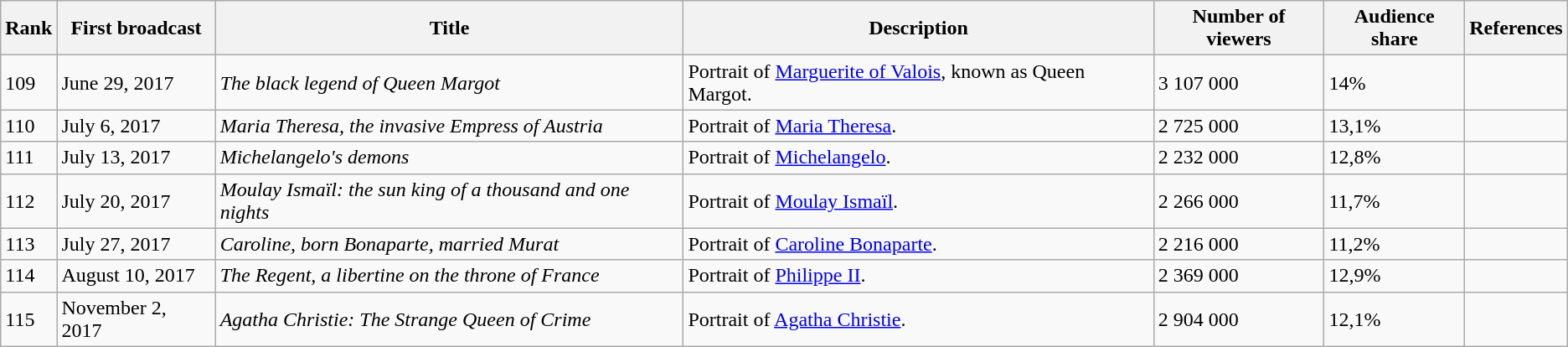<table class="wikitable">
<tr>
<th>Rank</th>
<th>First broadcast</th>
<th>Title</th>
<th>Description</th>
<th>Number of viewers</th>
<th>Audience share</th>
<th>References</th>
</tr>
<tr>
<td>109</td>
<td>June 29, 2017</td>
<td><em>The black legend of Queen Margot</em></td>
<td>Portrait of <a href='#'>Marguerite of Valois</a>, known as Queen Margot.</td>
<td>3 107 000</td>
<td>14%</td>
<td></td>
</tr>
<tr>
<td>110</td>
<td>July 6, 2017</td>
<td><em>Maria Theresa, the invasive Empress of Austria</em></td>
<td>Portrait of <a href='#'>Maria Theresa</a>.</td>
<td>2 725 000</td>
<td>13,1%</td>
<td></td>
</tr>
<tr>
<td>111</td>
<td>July 13, 2017</td>
<td><em>Michelangelo's demons</em></td>
<td>Portrait of <a href='#'>Michelangelo</a>.</td>
<td>2 232 000</td>
<td>12,8%</td>
<td></td>
</tr>
<tr>
<td>112</td>
<td>July 20, 2017</td>
<td><em>Moulay Ismaïl: the sun king of a thousand and one nights</em></td>
<td>Portrait of <a href='#'>Moulay Ismaïl</a>.</td>
<td>2 266 000</td>
<td>11,7%</td>
<td></td>
</tr>
<tr>
<td>113</td>
<td>July 27, 2017</td>
<td><em>Caroline, born Bonaparte, married Murat</em></td>
<td>Portrait of <a href='#'>Caroline Bonaparte</a>.</td>
<td>2 216 000</td>
<td>11,2%</td>
<td></td>
</tr>
<tr>
<td>114</td>
<td>August 10, 2017</td>
<td><em>The Regent, a libertine on the throne of France</em></td>
<td>Portrait of <a href='#'>Philippe II</a>.</td>
<td>2 369 000</td>
<td>12,9%</td>
<td></td>
</tr>
<tr>
<td>115</td>
<td>November 2, 2017</td>
<td><em>Agatha Christie: The Strange Queen of Crime</em></td>
<td>Portrait of <a href='#'>Agatha Christie</a>.</td>
<td>2 904 000</td>
<td>12,1%</td>
<td></td>
</tr>
</table>
